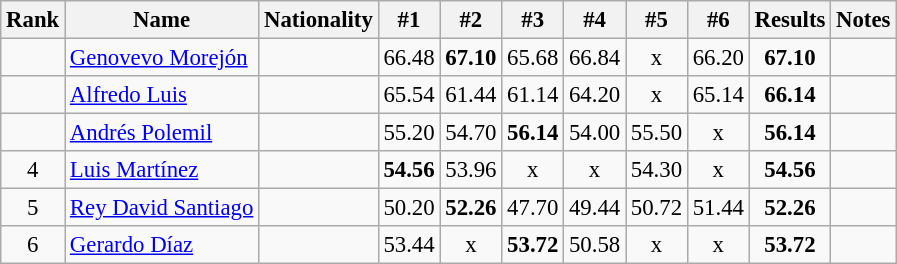<table class="wikitable sortable" style="text-align:center;font-size:95%">
<tr>
<th>Rank</th>
<th>Name</th>
<th>Nationality</th>
<th>#1</th>
<th>#2</th>
<th>#3</th>
<th>#4</th>
<th>#5</th>
<th>#6</th>
<th>Results</th>
<th>Notes</th>
</tr>
<tr>
<td></td>
<td align=left><a href='#'>Genovevo Morejón</a></td>
<td align=left></td>
<td>66.48</td>
<td><strong>67.10</strong></td>
<td>65.68</td>
<td>66.84</td>
<td>x</td>
<td>66.20</td>
<td><strong>67.10</strong></td>
<td></td>
</tr>
<tr>
<td></td>
<td align=left><a href='#'>Alfredo Luis</a></td>
<td align=left></td>
<td>65.54</td>
<td>61.44</td>
<td>61.14</td>
<td>64.20</td>
<td>x</td>
<td>65.14</td>
<td><strong>66.14</strong></td>
<td></td>
</tr>
<tr>
<td></td>
<td align=left><a href='#'>Andrés Polemil</a></td>
<td align=left></td>
<td>55.20</td>
<td>54.70</td>
<td><strong>56.14</strong></td>
<td>54.00</td>
<td>55.50</td>
<td>x</td>
<td><strong>56.14</strong></td>
<td></td>
</tr>
<tr>
<td>4</td>
<td align=left><a href='#'>Luis Martínez</a></td>
<td align=left></td>
<td><strong>54.56</strong></td>
<td>53.96</td>
<td>x</td>
<td>x</td>
<td>54.30</td>
<td>x</td>
<td><strong>54.56</strong></td>
<td></td>
</tr>
<tr>
<td>5</td>
<td align=left><a href='#'>Rey David Santiago</a></td>
<td align=left></td>
<td>50.20</td>
<td><strong>52.26</strong></td>
<td>47.70</td>
<td>49.44</td>
<td>50.72</td>
<td>51.44</td>
<td><strong>52.26</strong></td>
<td></td>
</tr>
<tr>
<td>6</td>
<td align=left><a href='#'>Gerardo Díaz</a></td>
<td align=left></td>
<td>53.44</td>
<td>x</td>
<td><strong>53.72</strong></td>
<td>50.58</td>
<td>x</td>
<td>x</td>
<td><strong>53.72</strong></td>
<td></td>
</tr>
</table>
